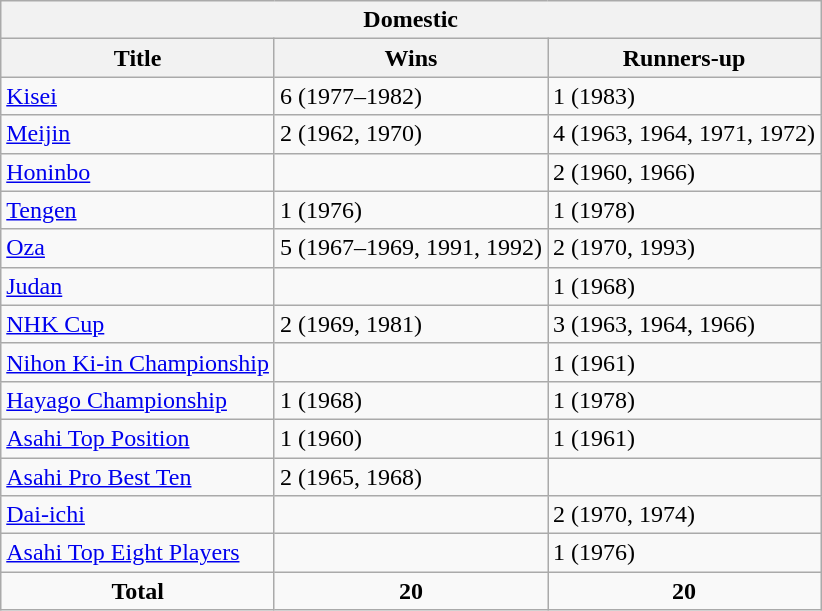<table class="wikitable">
<tr>
<th colspan=3>Domestic</th>
</tr>
<tr>
<th>Title</th>
<th>Wins</th>
<th>Runners-up</th>
</tr>
<tr>
<td><a href='#'>Kisei</a></td>
<td>6 (1977–1982)</td>
<td>1 (1983)</td>
</tr>
<tr>
<td><a href='#'>Meijin</a></td>
<td>2 (1962, 1970)</td>
<td>4 (1963, 1964, 1971, 1972)</td>
</tr>
<tr>
<td><a href='#'>Honinbo</a></td>
<td></td>
<td>2 (1960, 1966)</td>
</tr>
<tr>
<td><a href='#'>Tengen</a></td>
<td>1 (1976)</td>
<td>1 (1978)</td>
</tr>
<tr>
<td><a href='#'>Oza</a></td>
<td>5 (1967–1969, 1991, 1992)</td>
<td>2 (1970, 1993)</td>
</tr>
<tr>
<td><a href='#'>Judan</a></td>
<td></td>
<td>1 (1968)</td>
</tr>
<tr>
<td><a href='#'>NHK Cup</a></td>
<td>2 (1969, 1981)</td>
<td>3 (1963, 1964, 1966)</td>
</tr>
<tr>
<td><a href='#'>Nihon Ki-in Championship</a></td>
<td></td>
<td>1 (1961)</td>
</tr>
<tr>
<td><a href='#'>Hayago Championship</a></td>
<td>1 (1968)</td>
<td>1 (1978)</td>
</tr>
<tr>
<td><a href='#'>Asahi Top Position</a></td>
<td>1 (1960)</td>
<td>1 (1961)</td>
</tr>
<tr>
<td><a href='#'>Asahi Pro Best Ten</a></td>
<td>2 (1965, 1968)</td>
<td></td>
</tr>
<tr>
<td><a href='#'>Dai-ichi</a></td>
<td></td>
<td>2 (1970, 1974)</td>
</tr>
<tr>
<td><a href='#'>Asahi Top Eight Players</a></td>
<td></td>
<td>1 (1976)</td>
</tr>
<tr align="center">
<td><strong>Total</strong></td>
<td><strong>20</strong></td>
<td><strong>20</strong></td>
</tr>
</table>
